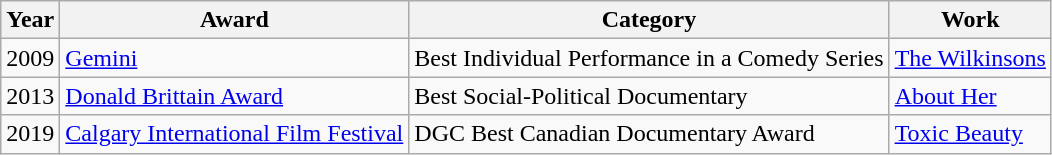<table class="wikitable">
<tr>
<th>Year</th>
<th>Award</th>
<th>Category</th>
<th>Work</th>
</tr>
<tr>
<td>2009</td>
<td><a href='#'>Gemini</a></td>
<td>Best Individual Performance in a Comedy Series</td>
<td><a href='#'>The Wilkinsons</a></td>
</tr>
<tr>
<td>2013</td>
<td><a href='#'>Donald Brittain Award</a></td>
<td>Best Social-Political Documentary</td>
<td><a href='#'>About Her</a></td>
</tr>
<tr>
<td>2019</td>
<td><a href='#'>Calgary International Film Festival</a></td>
<td>DGC Best Canadian Documentary Award</td>
<td><a href='#'>Toxic Beauty</a></td>
</tr>
</table>
